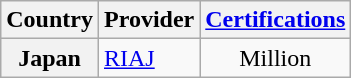<table class="wikitable sortable plainrowheaders">
<tr>
<th>Country</th>
<th>Provider</th>
<th><a href='#'>Certifications</a></th>
</tr>
<tr>
<th scope="row">Japan</th>
<td><a href='#'>RIAJ</a></td>
<td style="text-align:center;">Million</td>
</tr>
</table>
